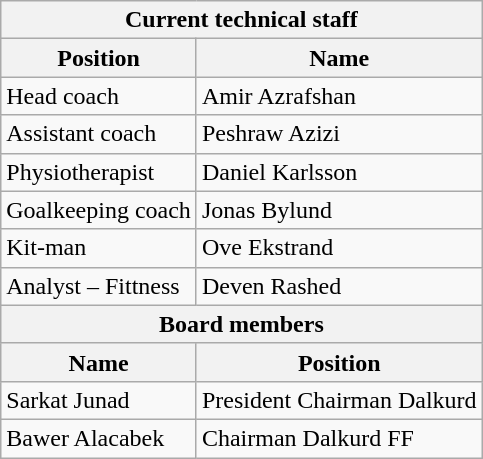<table class="wikitable" style="text-align: center;">
<tr>
<th colspan="2">Current technical staff</th>
</tr>
<tr>
<th>Position</th>
<th>Name</th>
</tr>
<tr>
<td align=left>Head coach</td>
<td align=left> Amir Azrafshan</td>
</tr>
<tr>
<td align=left>Assistant coach</td>
<td align=left> Peshraw Azizi</td>
</tr>
<tr>
<td align=left>Physiotherapist</td>
<td align=left> Daniel Karlsson</td>
</tr>
<tr>
<td align=left>Goalkeeping coach</td>
<td align=left> Jonas Bylund</td>
</tr>
<tr>
<td align=left>Kit-man</td>
<td align=left> Ove Ekstrand</td>
</tr>
<tr>
<td align=left>Analyst – Fittness</td>
<td align=left> Deven Rashed</td>
</tr>
<tr>
<th colspan="2">Board members</th>
</tr>
<tr>
<th>Name</th>
<th>Position</th>
</tr>
<tr>
<td align=left>Sarkat Junad</td>
<td align=left>President Chairman Dalkurd</td>
</tr>
<tr>
<td align=left>Bawer Alacabek</td>
<td align=left>Chairman Dalkurd FF</td>
</tr>
</table>
